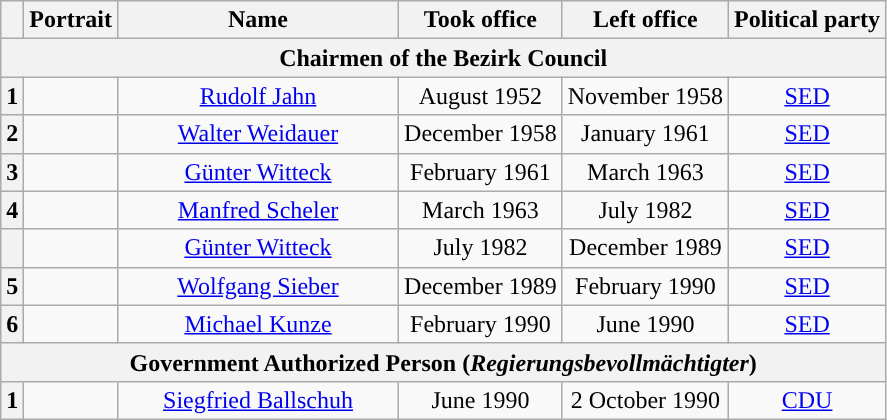<table class="wikitable" style="text-align:center">
<tr>
<th></th>
<th>Portrait</th>
<th width=180>Name<br></th>
<th>Took office</th>
<th>Left office</th>
<th>Political party</th>
</tr>
<tr>
<th colspan=6>Chairmen of the Bezirk Council</th>
</tr>
<tr>
<th style="background:">1</th>
<td></td>
<td><a href='#'>Rudolf Jahn</a><br></td>
<td>August 1952</td>
<td>November 1958</td>
<td><a href='#'>SED</a></td>
</tr>
<tr>
<th style="background:">2</th>
<td></td>
<td><a href='#'>Walter Weidauer</a><br></td>
<td>December 1958</td>
<td>January 1961</td>
<td><a href='#'>SED</a></td>
</tr>
<tr>
<th style="background:">3</th>
<td></td>
<td><a href='#'>Günter Witteck</a><br></td>
<td>February 1961</td>
<td>March 1963</td>
<td><a href='#'>SED</a></td>
</tr>
<tr>
<th style="background:">4</th>
<td></td>
<td><a href='#'>Manfred Scheler</a><br></td>
<td>March 1963</td>
<td>July 1982</td>
<td><a href='#'>SED</a></td>
</tr>
<tr>
<th style="background:"></th>
<td></td>
<td><a href='#'>Günter Witteck</a><br></td>
<td>July 1982</td>
<td>December 1989</td>
<td><a href='#'>SED</a></td>
</tr>
<tr>
<th style="background:">5</th>
<td></td>
<td><a href='#'>Wolfgang Sieber</a><br></td>
<td>December 1989</td>
<td>February 1990</td>
<td><a href='#'>SED</a></td>
</tr>
<tr>
<th style="background:">6</th>
<td></td>
<td><a href='#'>Michael Kunze</a><br></td>
<td>February 1990</td>
<td>June 1990</td>
<td><a href='#'>SED</a></td>
</tr>
<tr>
<th colspan=6>Government Authorized Person (<em>Regierungsbevollmächtigter</em>)</th>
</tr>
<tr>
<th style="background:">1</th>
<td></td>
<td><a href='#'>Siegfried Ballschuh</a></td>
<td>June 1990</td>
<td>2 October 1990</td>
<td><a href='#'>CDU</a></td>
</tr>
</table>
